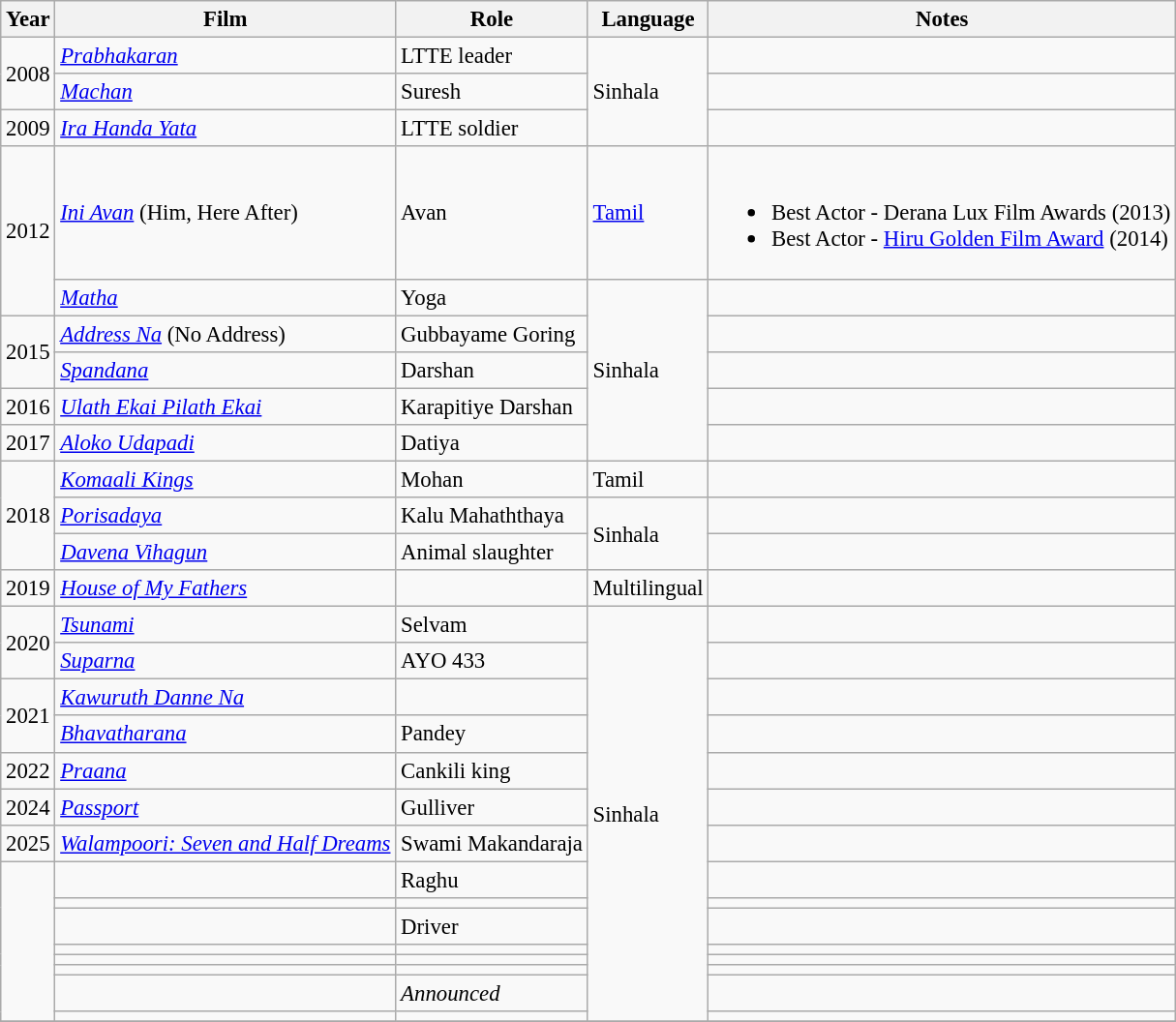<table class="wikitable" style="font-size:95%;">
<tr style="text-align:center;">
<th>Year</th>
<th>Film</th>
<th>Role</th>
<th>Language</th>
<th class="unsortable">Notes</th>
</tr>
<tr>
<td rowspan="2">2008</td>
<td><em> <a href='#'>Prabhakaran</a> </em></td>
<td>LTTE leader</td>
<td rowspan="3">Sinhala</td>
<td></td>
</tr>
<tr>
<td><em><a href='#'>Machan</a> </em></td>
<td>Suresh</td>
<td></td>
</tr>
<tr>
<td>2009</td>
<td><em> <a href='#'>Ira Handa Yata</a> </em></td>
<td>LTTE soldier</td>
<td></td>
</tr>
<tr>
<td rowspan="2">2012</td>
<td><em><a href='#'>Ini Avan</a> </em> (Him, Here After)</td>
<td>Avan</td>
<td><a href='#'>Tamil</a></td>
<td><br><ul><li>Best Actor - Derana Lux Film Awards (2013)</li><li>Best Actor - <a href='#'>Hiru Golden Film Award</a> (2014)</li></ul></td>
</tr>
<tr>
<td><em><a href='#'>Matha</a></em></td>
<td>Yoga</td>
<td rowspan="5">Sinhala</td>
<td></td>
</tr>
<tr>
<td rowspan="2">2015</td>
<td><em><a href='#'>Address Na</a></em> (No Address)</td>
<td>Gubbayame Goring</td>
<td></td>
</tr>
<tr>
<td><em><a href='#'>Spandana</a></em></td>
<td>Darshan</td>
<td></td>
</tr>
<tr>
<td>2016</td>
<td><em><a href='#'>Ulath Ekai Pilath Ekai</a></em></td>
<td>Karapitiye Darshan</td>
<td></td>
</tr>
<tr>
<td>2017</td>
<td><em><a href='#'>Aloko Udapadi</a></em></td>
<td>Datiya</td>
<td></td>
</tr>
<tr>
<td rowspan="3">2018</td>
<td><em><a href='#'>Komaali Kings</a></em></td>
<td>Mohan</td>
<td>Tamil</td>
<td></td>
</tr>
<tr>
<td><em><a href='#'>Porisadaya</a></em></td>
<td>Kalu Mahaththaya</td>
<td rowspan="2">Sinhala</td>
<td></td>
</tr>
<tr>
<td><em><a href='#'>Davena Vihagun</a></em></td>
<td>Animal slaughter</td>
<td></td>
</tr>
<tr>
<td>2019</td>
<td><em><a href='#'>House of My Fathers</a></em></td>
<td></td>
<td>Multilingual</td>
<td></td>
</tr>
<tr>
<td rowspan="2">2020</td>
<td><em><a href='#'>Tsunami</a></em></td>
<td>Selvam</td>
<td rowspan="15">Sinhala</td>
<td></td>
</tr>
<tr>
<td><em><a href='#'>Suparna</a></em></td>
<td>AYO 433</td>
<td></td>
</tr>
<tr>
<td rowspan="2">2021</td>
<td><em><a href='#'>Kawuruth Danne Na</a></em></td>
<td></td>
<td></td>
</tr>
<tr>
<td><em><a href='#'>Bhavatharana</a></em></td>
<td>Pandey</td>
<td></td>
</tr>
<tr>
<td>2022</td>
<td><em><a href='#'>Praana</a></em></td>
<td>Cankili king</td>
<td></td>
</tr>
<tr>
<td>2024</td>
<td><em><a href='#'>Passport</a></em></td>
<td>Gulliver</td>
<td></td>
</tr>
<tr>
<td>2025</td>
<td><em><a href='#'>Walampoori: Seven and Half Dreams</a></em></td>
<td>Swami Makandaraja</td>
<td></td>
</tr>
<tr>
<td rowspan="8"></td>
<td></td>
<td>Raghu</td>
<td></td>
</tr>
<tr>
<td></td>
<td></td>
<td></td>
</tr>
<tr>
<td></td>
<td>Driver</td>
<td></td>
</tr>
<tr>
<td></td>
<td></td>
<td></td>
</tr>
<tr>
<td></td>
<td></td>
<td></td>
</tr>
<tr>
<td></td>
<td></td>
<td></td>
</tr>
<tr>
<td></td>
<td><em>Announced</em></td>
<td></td>
</tr>
<tr>
<td></td>
<td></td>
<td></td>
</tr>
<tr>
</tr>
</table>
